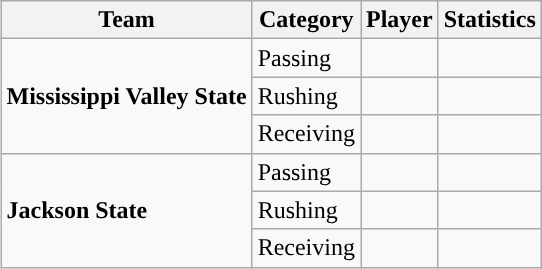<table class="wikitable" style="float: right;">
<tr>
<th>Team</th>
<th>Category</th>
<th>Player</th>
<th>Statistics</th>
</tr>
<tr>
<td rowspan=3><strong>Mississippi Valley State</strong></td>
<td>Passing</td>
<td></td>
<td></td>
</tr>
<tr>
<td>Rushing</td>
<td></td>
<td></td>
</tr>
<tr>
<td>Receiving</td>
<td></td>
<td></td>
</tr>
<tr>
<td rowspan=3><strong>Jackson State</strong></td>
<td>Passing</td>
<td></td>
<td></td>
</tr>
<tr>
<td>Rushing</td>
<td></td>
<td></td>
</tr>
<tr>
<td>Receiving</td>
<td></td>
<td></td>
</tr>
</table>
